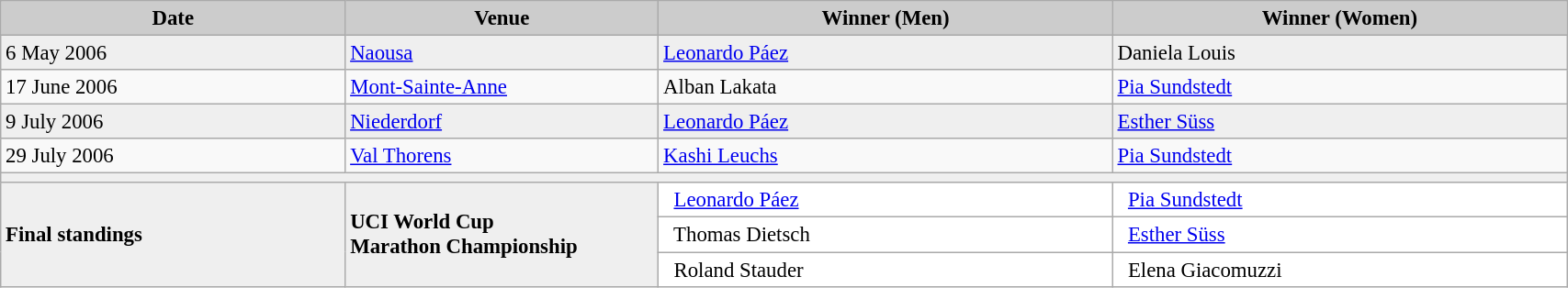<table class="wikitable" width=90% bgcolor="#f7f8ff" cellpadding="3" cellspacing="0" border="1" style="font-size: 95%; border: gray solid 1px; border-collapse: collapse;">
<tr bgcolor="#CCCCCC">
<td align="center"><strong>Date</strong></td>
<td width=20% align="center"><strong>Venue</strong></td>
<td width=29% align="center"><strong>Winner (Men)</strong></td>
<td width=29% align="center"><strong>Winner (Women)</strong></td>
</tr>
<tr bgcolor="#EFEFEF">
<td>6 May 2006</td>
<td> <a href='#'>Naousa</a></td>
<td> <a href='#'>Leonardo Páez</a></td>
<td> Daniela Louis</td>
</tr>
<tr>
<td>17 June 2006</td>
<td> <a href='#'>Mont-Sainte-Anne</a></td>
<td> Alban Lakata</td>
<td> <a href='#'>Pia Sundstedt</a></td>
</tr>
<tr bgcolor="#EFEFEF">
<td>9 July 2006</td>
<td> <a href='#'>Niederdorf</a></td>
<td> <a href='#'>Leonardo Páez</a></td>
<td> <a href='#'>Esther Süss</a></td>
</tr>
<tr>
<td>29 July 2006</td>
<td> <a href='#'>Val Thorens</a></td>
<td> <a href='#'>Kashi Leuchs</a></td>
<td> <a href='#'>Pia Sundstedt</a></td>
</tr>
<tr bgcolor="#EFEFEF">
<td colspan=4></td>
</tr>
<tr bgcolor="#EFEFEF">
<td rowspan=3><strong>Final standings</strong></td>
<td rowspan=3><strong>UCI World Cup<br> Marathon Championship</strong></td>
<td bgcolor="#ffffff">    <a href='#'>Leonardo Páez</a></td>
<td bgcolor="#ffffff">    <a href='#'>Pia Sundstedt</a></td>
</tr>
<tr>
<td bgcolor="#ffffff">    Thomas Dietsch</td>
<td bgcolor="#ffffff">    <a href='#'>Esther Süss</a></td>
</tr>
<tr>
<td bgcolor="#ffffff">    Roland Stauder</td>
<td bgcolor="#ffffff">    Elena Giacomuzzi</td>
</tr>
</table>
